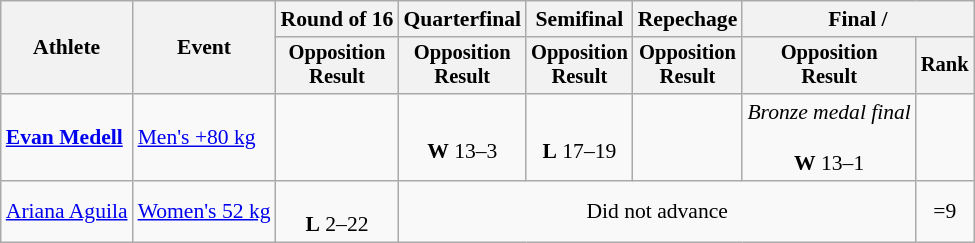<table class=wikitable style=font-size:90%;text-align:center>
<tr>
<th rowspan=2>Athlete</th>
<th rowspan=2>Event</th>
<th>Round of 16</th>
<th>Quarterfinal</th>
<th>Semifinal</th>
<th>Repechage</th>
<th colspan=2>Final / </th>
</tr>
<tr style=font-size:95%>
<th>Opposition<br>Result</th>
<th>Opposition<br>Result</th>
<th>Opposition<br>Result</th>
<th>Opposition<br>Result</th>
<th>Opposition<br>Result</th>
<th>Rank</th>
</tr>
<tr>
<td align=left><strong><a href='#'>Evan Medell</a></strong></td>
<td align=left><a href='#'>Men's +80 kg</a></td>
<td></td>
<td><br><strong>W</strong> 13–3</td>
<td><br><strong>L</strong> 17–19</td>
<td></td>
<td><em>Bronze medal final</em><br><br><strong>W</strong> 13–1</td>
<td></td>
</tr>
<tr>
<td align=left><a href='#'>Ariana Aguila</a></td>
<td align=left><a href='#'>Women's 52 kg</a></td>
<td><br><strong>L</strong> 2–22</td>
<td colspan=4>Did not advance</td>
<td>=9</td>
</tr>
</table>
